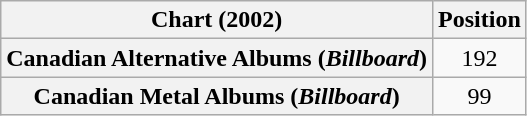<table class="wikitable sortable plainrowheaders" style="text-align:center">
<tr>
<th scope="col">Chart (2002)</th>
<th scope="col">Position</th>
</tr>
<tr>
<th scope="row">Canadian Alternative Albums (<em>Billboard</em>)</th>
<td>192</td>
</tr>
<tr>
<th scope="row">Canadian Metal Albums (<em>Billboard</em>)</th>
<td>99</td>
</tr>
</table>
